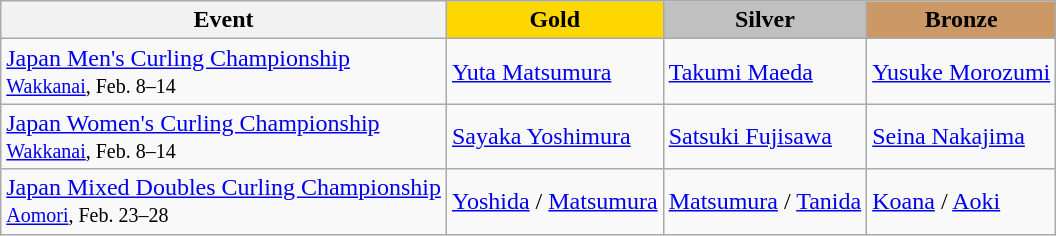<table class="wikitable">
<tr>
<th>Event</th>
<th style="background:gold">Gold</th>
<th style="background:silver">Silver</th>
<th style="background:#cc9966">Bronze</th>
</tr>
<tr>
<td><a href='#'>Japan Men's Curling Championship</a> <br> <small><a href='#'>Wakkanai</a>, Feb. 8–14</small></td>
<td> <a href='#'>Yuta Matsumura</a></td>
<td> <a href='#'>Takumi Maeda</a></td>
<td> <a href='#'>Yusuke Morozumi</a></td>
</tr>
<tr>
<td><a href='#'>Japan Women's Curling Championship</a> <br> <small><a href='#'>Wakkanai</a>, Feb. 8–14</small></td>
<td> <a href='#'>Sayaka Yoshimura</a></td>
<td> <a href='#'>Satsuki Fujisawa</a></td>
<td> <a href='#'>Seina Nakajima</a></td>
</tr>
<tr>
<td><a href='#'>Japan Mixed Doubles Curling Championship</a> <br> <small><a href='#'>Aomori</a>, Feb. 23–28</small></td>
<td> <a href='#'>Yoshida</a> /  <a href='#'>Matsumura</a></td>
<td> <a href='#'>Matsumura</a> /  <a href='#'>Tanida</a></td>
<td> <a href='#'>Koana</a> /  <a href='#'>Aoki</a></td>
</tr>
</table>
